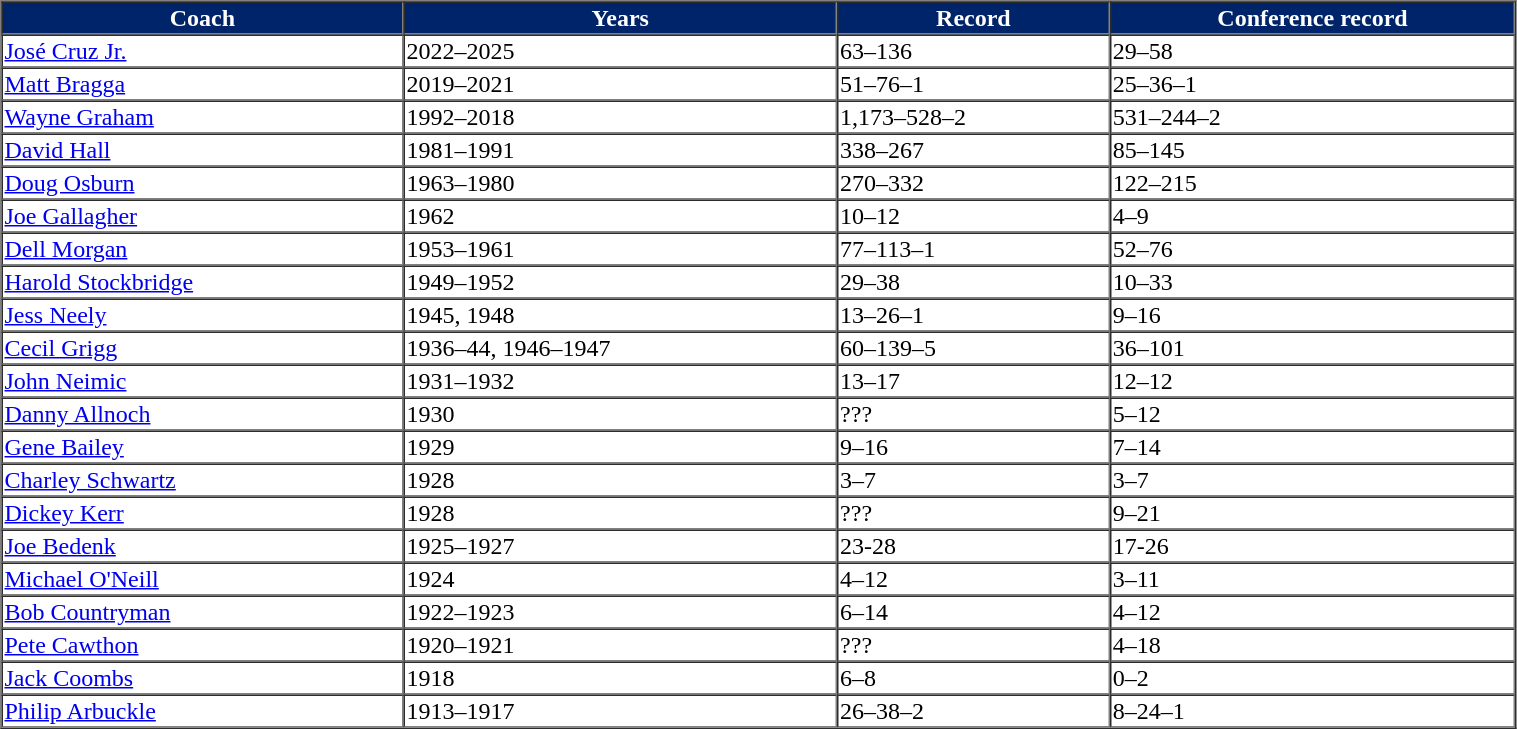<table cellpadding="1" border="1" cellspacing="0" style="width:80%;" style="text-align:center;">
<tr style="background:#002469; color:white;">
<th>Coach</th>
<th>Years</th>
<th>Record</th>
<th>Conference record</th>
</tr>
<tr>
<td><a href='#'>José Cruz Jr.</a></td>
<td>2022–2025</td>
<td>63–136</td>
<td>29–58</td>
</tr>
<tr>
<td><a href='#'>Matt Bragga</a></td>
<td>2019–2021</td>
<td>51–76–1</td>
<td>25–36–1</td>
</tr>
<tr>
<td><a href='#'>Wayne Graham</a></td>
<td>1992–2018</td>
<td>1,173–528–2</td>
<td>531–244–2</td>
</tr>
<tr>
<td><a href='#'>David Hall</a></td>
<td>1981–1991</td>
<td>338–267</td>
<td>85–145</td>
</tr>
<tr>
<td><a href='#'>Doug Osburn</a></td>
<td>1963–1980</td>
<td>270–332</td>
<td>122–215</td>
</tr>
<tr>
<td><a href='#'>Joe Gallagher</a></td>
<td>1962</td>
<td>10–12</td>
<td>4–9</td>
</tr>
<tr>
<td><a href='#'>Dell Morgan</a></td>
<td>1953–1961</td>
<td>77–113–1</td>
<td>52–76</td>
</tr>
<tr>
<td><a href='#'>Harold Stockbridge</a></td>
<td>1949–1952</td>
<td>29–38</td>
<td>10–33</td>
</tr>
<tr>
<td><a href='#'>Jess Neely</a></td>
<td>1945, 1948</td>
<td>13–26–1</td>
<td>9–16</td>
</tr>
<tr>
<td><a href='#'>Cecil Grigg</a></td>
<td>1936–44, 1946–1947</td>
<td>60–139–5</td>
<td>36–101</td>
</tr>
<tr>
<td><a href='#'>John Neimic</a></td>
<td>1931–1932</td>
<td>13–17</td>
<td>12–12</td>
</tr>
<tr>
<td><a href='#'>Danny Allnoch</a></td>
<td>1930</td>
<td>???</td>
<td>5–12</td>
</tr>
<tr>
<td><a href='#'>Gene Bailey</a></td>
<td>1929</td>
<td>9–16</td>
<td>7–14</td>
</tr>
<tr>
<td><a href='#'>Charley Schwartz</a></td>
<td>1928</td>
<td>3–7</td>
<td>3–7</td>
</tr>
<tr>
<td><a href='#'>Dickey Kerr</a></td>
<td>1928</td>
<td>???</td>
<td>9–21</td>
</tr>
<tr>
<td><a href='#'>Joe Bedenk</a></td>
<td>1925–1927</td>
<td>23-28</td>
<td>17-26 </td>
</tr>
<tr>
<td><a href='#'>Michael O'Neill</a></td>
<td>1924</td>
<td>4–12</td>
<td>3–11</td>
</tr>
<tr>
<td><a href='#'>Bob Countryman</a></td>
<td>1922–1923</td>
<td>6–14</td>
<td>4–12</td>
</tr>
<tr>
<td><a href='#'>Pete Cawthon</a></td>
<td>1920–1921</td>
<td>???</td>
<td>4–18</td>
</tr>
<tr>
<td><a href='#'>Jack Coombs</a></td>
<td>1918</td>
<td>6–8</td>
<td>0–2</td>
</tr>
<tr>
<td><a href='#'>Philip Arbuckle</a></td>
<td>1913–1917</td>
<td>26–38–2</td>
<td>8–24–1</td>
</tr>
</table>
